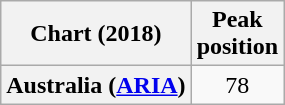<table class="wikitable plainrowheaders" style="text-align:center;">
<tr>
<th scope="col">Chart (2018)</th>
<th scope="col">Peak<br> position</th>
</tr>
<tr>
<th scope="row">Australia (<a href='#'>ARIA</a>)</th>
<td>78</td>
</tr>
</table>
